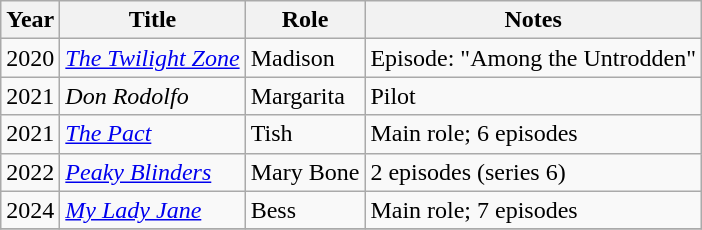<table class="wikitable unsortable">
<tr>
<th>Year</th>
<th>Title</th>
<th>Role</th>
<th>Notes</th>
</tr>
<tr>
<td>2020</td>
<td><em><a href='#'>The Twilight Zone</a></em></td>
<td>Madison</td>
<td>Episode: "Among the Untrodden"</td>
</tr>
<tr>
<td>2021</td>
<td><em>Don Rodolfo</em></td>
<td>Margarita</td>
<td>Pilot</td>
</tr>
<tr>
<td>2021</td>
<td><em><a href='#'>The Pact</a></em></td>
<td>Tish</td>
<td>Main role; 6 episodes</td>
</tr>
<tr>
<td>2022</td>
<td><em><a href='#'>Peaky Blinders</a></em></td>
<td>Mary Bone</td>
<td>2 episodes (series 6)</td>
</tr>
<tr>
<td>2024</td>
<td><em><a href='#'>My Lady Jane</a></em></td>
<td>Bess</td>
<td>Main role; 7 episodes</td>
</tr>
<tr>
</tr>
</table>
